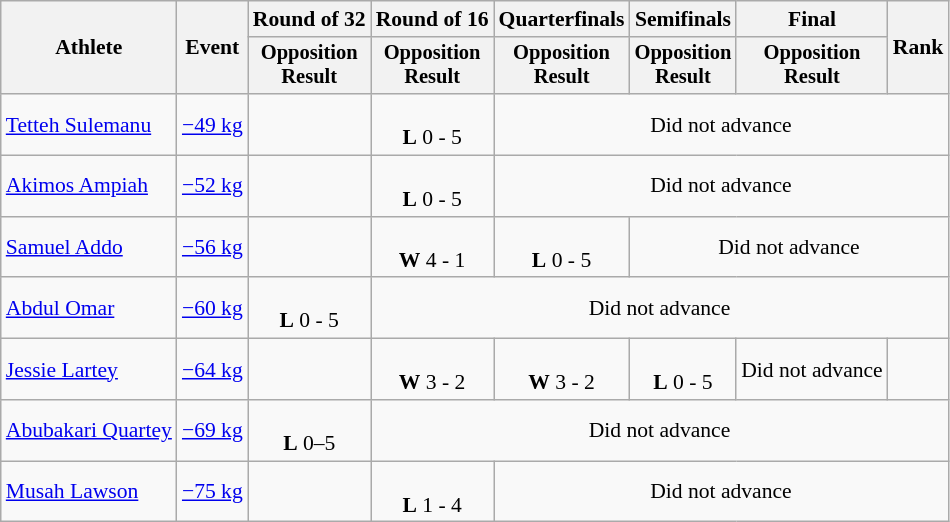<table class="wikitable" style="font-size:90%;">
<tr>
<th rowspan=2>Athlete</th>
<th rowspan=2>Event</th>
<th>Round of 32</th>
<th>Round of 16</th>
<th>Quarterfinals</th>
<th>Semifinals</th>
<th>Final</th>
<th rowspan=2>Rank</th>
</tr>
<tr style="font-size:95%">
<th>Opposition<br>Result</th>
<th>Opposition<br>Result</th>
<th>Opposition<br>Result</th>
<th>Opposition<br>Result</th>
<th>Opposition<br>Result</th>
</tr>
<tr align=center>
<td align=left><a href='#'>Tetteh Sulemanu</a></td>
<td align=left><a href='#'>−49 kg</a></td>
<td></td>
<td><br><strong>L</strong> 0 - 5</td>
<td colspan=4>Did not advance</td>
</tr>
<tr align=center>
<td align=left><a href='#'>Akimos Ampiah</a></td>
<td align=left><a href='#'>−52 kg</a></td>
<td></td>
<td><br><strong>L</strong> 0 - 5</td>
<td colspan=4>Did not advance</td>
</tr>
<tr align=center>
<td align=left><a href='#'>Samuel Addo</a></td>
<td align=left><a href='#'>−56 kg</a></td>
<td></td>
<td><br><strong>W</strong> 4 - 1</td>
<td><br><strong>L</strong> 0 - 5</td>
<td colspan=3>Did not advance</td>
</tr>
<tr align=center>
<td align=left><a href='#'>Abdul Omar</a></td>
<td align=left><a href='#'>−60 kg</a></td>
<td><br><strong>L</strong> 0 - 5</td>
<td colspan=5>Did not advance</td>
</tr>
<tr align=center>
<td align=left><a href='#'>Jessie Lartey</a></td>
<td align=left><a href='#'>−64 kg</a></td>
<td></td>
<td><br><strong>W</strong> 3 - 2</td>
<td><br><strong>W</strong> 3 - 2</td>
<td><br><strong>L</strong> 0 - 5</td>
<td>Did not advance</td>
<td></td>
</tr>
<tr align=center>
<td align=left><a href='#'>Abubakari Quartey</a></td>
<td align=left><a href='#'>−69 kg</a></td>
<td><br><strong>L</strong> 0–5</td>
<td colspan=5>Did not advance</td>
</tr>
<tr align=center>
<td align=left><a href='#'>Musah Lawson</a></td>
<td align=left><a href='#'>−75 kg</a></td>
<td></td>
<td><br><strong>L</strong> 1 - 4</td>
<td colspan=4>Did not advance</td>
</tr>
</table>
